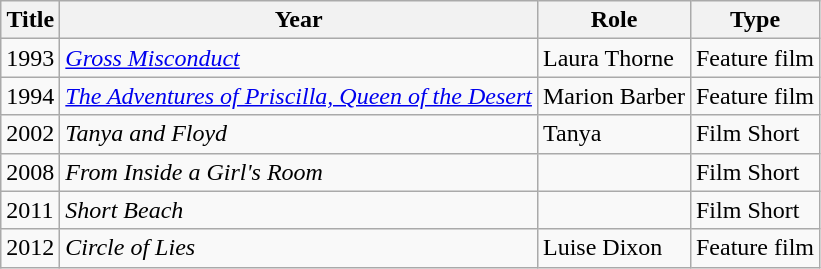<table class="wikitable">
<tr>
<th>Title</th>
<th>Year</th>
<th>Role</th>
<th>Type</th>
</tr>
<tr>
<td>1993</td>
<td><em><a href='#'>Gross Misconduct</a></em></td>
<td>Laura Thorne</td>
<td>Feature film</td>
</tr>
<tr>
<td>1994</td>
<td><em><a href='#'>The Adventures of Priscilla, Queen of the Desert</a></em></td>
<td>Marion Barber</td>
<td>Feature film</td>
</tr>
<tr>
<td>2002</td>
<td><em>Tanya and Floyd</em></td>
<td>Tanya</td>
<td>Film Short</td>
</tr>
<tr>
<td>2008</td>
<td><em>From Inside a Girl's Room</em></td>
<td></td>
<td>Film Short</td>
</tr>
<tr>
<td>2011</td>
<td><em>Short Beach</em></td>
<td></td>
<td>Film Short</td>
</tr>
<tr>
<td>2012</td>
<td><em>Circle of Lies</em></td>
<td>Luise Dixon</td>
<td>Feature film</td>
</tr>
</table>
